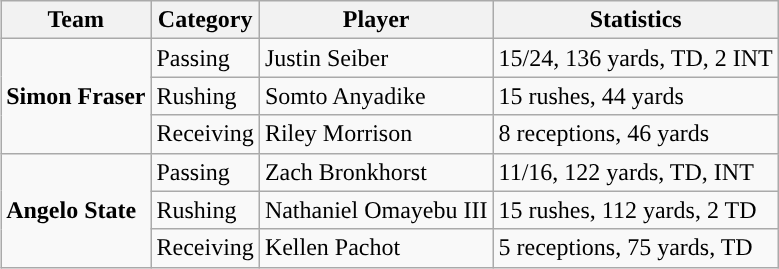<table class="wikitable" style="float: right;">
<tr>
<th>Team</th>
<th>Category</th>
<th>Player</th>
<th>Statistics</th>
</tr>
<tr>
<td rowspan=3><strong>Simon Fraser</strong></td>
<td>Passing</td>
<td>Justin Seiber</td>
<td>15/24, 136 yards, TD, 2 INT</td>
</tr>
<tr>
<td>Rushing</td>
<td>Somto Anyadike</td>
<td>15 rushes, 44 yards</td>
</tr>
<tr>
<td>Receiving</td>
<td>Riley Morrison</td>
<td>8 receptions, 46 yards</td>
</tr>
<tr>
<td rowspan=3><strong>Angelo State</strong></td>
<td>Passing</td>
<td>Zach Bronkhorst</td>
<td>11/16, 122 yards, TD, INT</td>
</tr>
<tr>
<td>Rushing</td>
<td>Nathaniel Omayebu III</td>
<td>15 rushes, 112 yards, 2 TD</td>
</tr>
<tr>
<td>Receiving</td>
<td>Kellen Pachot</td>
<td>5 receptions, 75 yards, TD</td>
</tr>
</table>
